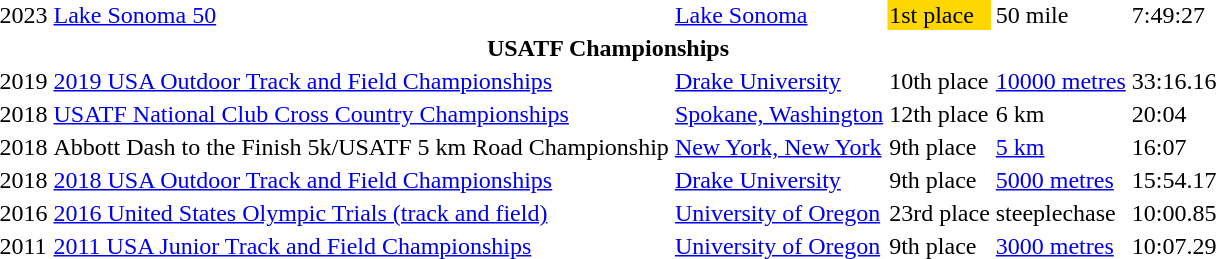<table>
<tr>
<td>2023</td>
<td><a href='#'>Lake Sonoma 50</a></td>
<td><a href='#'>Lake Sonoma</a></td>
<td bgcolor=gold>1st place</td>
<td>50 mile</td>
<td>7:49:27</td>
</tr>
<tr>
<th colspan="6">USATF Championships</th>
</tr>
<tr>
<td>2019</td>
<td><a href='#'>2019 USA Outdoor Track and Field Championships</a></td>
<td><a href='#'>Drake University</a></td>
<td>10th place</td>
<td><a href='#'>10000 metres</a></td>
<td>33:16.16</td>
</tr>
<tr>
<td>2018</td>
<td><a href='#'>USATF National Club Cross Country Championships</a></td>
<td><a href='#'>Spokane, Washington</a></td>
<td>12th place</td>
<td>6 km</td>
<td>20:04</td>
</tr>
<tr>
<td>2018</td>
<td>Abbott Dash to the Finish 5k/USATF 5 km Road Championship</td>
<td><a href='#'>New York, New York</a></td>
<td>9th place</td>
<td><a href='#'>5 km</a></td>
<td>16:07</td>
</tr>
<tr>
<td>2018</td>
<td><a href='#'>2018 USA Outdoor Track and Field Championships</a></td>
<td><a href='#'>Drake University</a></td>
<td>9th place</td>
<td><a href='#'>5000 metres</a></td>
<td>15:54.17</td>
</tr>
<tr>
<td>2016</td>
<td><a href='#'>2016 United States Olympic Trials (track and field)</a></td>
<td><a href='#'>University of Oregon</a></td>
<td>23rd place</td>
<td>steeplechase</td>
<td>10:00.85</td>
</tr>
<tr>
<td>2011</td>
<td><a href='#'>2011 USA Junior Track and Field Championships</a></td>
<td><a href='#'>University of Oregon</a></td>
<td>9th place</td>
<td><a href='#'>3000 metres</a></td>
<td>10:07.29</td>
</tr>
</table>
